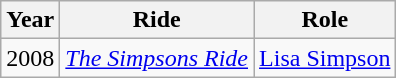<table class="wikitable">
<tr>
<th>Year</th>
<th>Ride</th>
<th>Role</th>
</tr>
<tr>
<td>2008</td>
<td><em><a href='#'>The Simpsons Ride</a></em></td>
<td><a href='#'>Lisa Simpson</a></td>
</tr>
</table>
